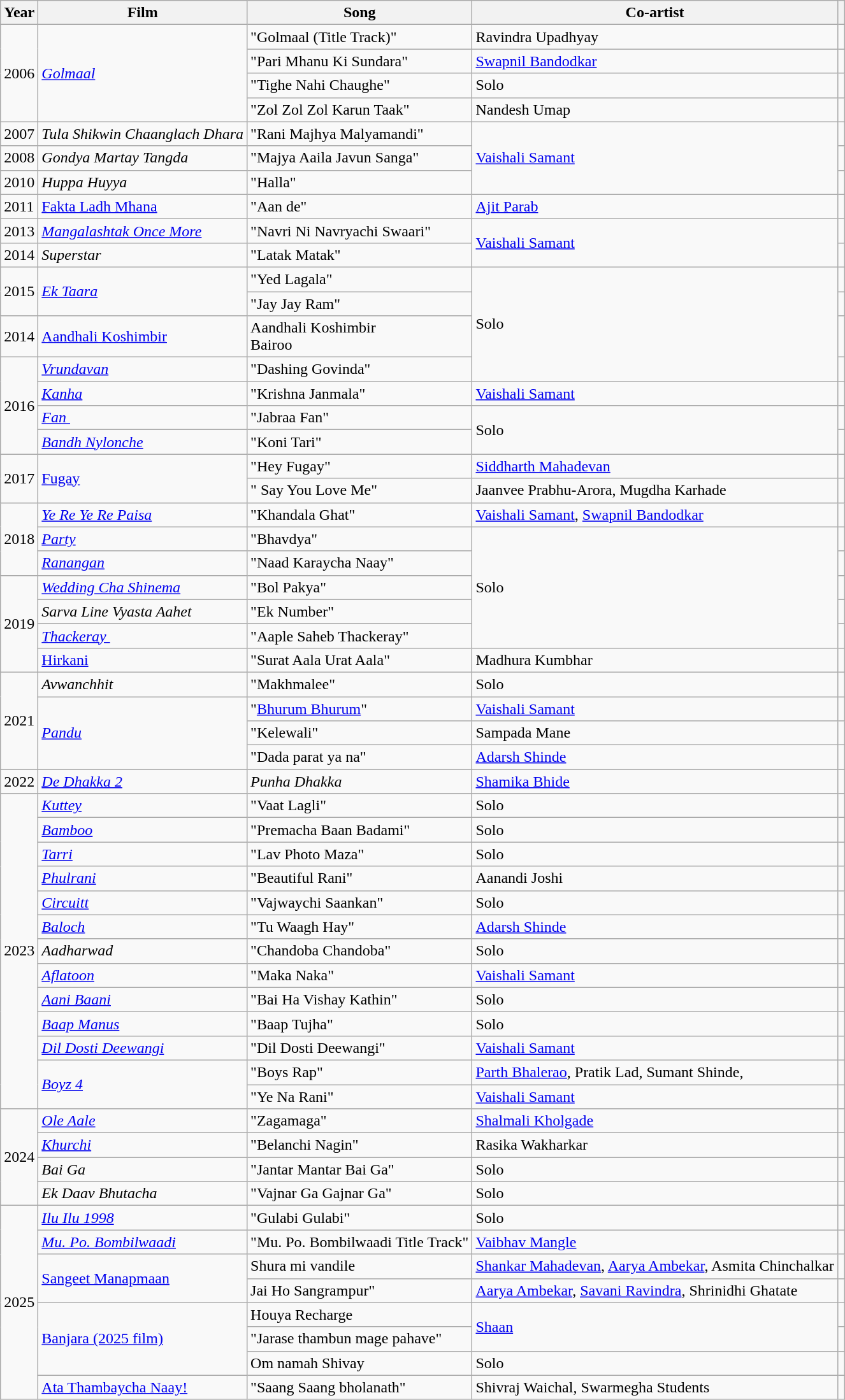<table class="wikitable">
<tr>
<th>Year</th>
<th>Film</th>
<th>Song</th>
<th>Co-artist</th>
<th class="unsortable"></th>
</tr>
<tr>
<td rowspan="4">2006</td>
<td rowspan="4"><em><a href='#'>Golmaal</a></em></td>
<td>"Golmaal (Title Track)"</td>
<td>Ravindra Upadhyay</td>
<td></td>
</tr>
<tr>
<td>"Pari Mhanu Ki Sundara"</td>
<td><a href='#'>Swapnil Bandodkar</a></td>
<td></td>
</tr>
<tr>
<td>"Tighe Nahi Chaughe"</td>
<td>Solo</td>
<td></td>
</tr>
<tr>
<td>"Zol Zol Zol Karun Taak"</td>
<td>Nandesh Umap</td>
<td></td>
</tr>
<tr>
<td>2007</td>
<td><em>Tula Shikwin Chaanglach Dhara</em></td>
<td>"Rani Majhya Malyamandi"</td>
<td rowspan="3"><a href='#'>Vaishali Samant</a></td>
<td></td>
</tr>
<tr>
<td>2008</td>
<td><em>Gondya Martay Tangda</em></td>
<td>"Majya Aaila Javun Sanga"</td>
<td></td>
</tr>
<tr>
<td>2010</td>
<td><em>Huppa Huyya</em></td>
<td>"Halla"</td>
<td></td>
</tr>
<tr>
<td>2011</td>
<td><a href='#'>Fakta Ladh Mhana</a></td>
<td>"Aan de"</td>
<td><a href='#'>Ajit Parab</a></td>
<td></td>
</tr>
<tr>
<td>2013</td>
<td><em><a href='#'>Mangalashtak Once More</a></em></td>
<td>"Navri Ni Navryachi Swaari"</td>
<td Rowspan="2"><a href='#'>Vaishali Samant</a></td>
<td></td>
</tr>
<tr>
<td>2014</td>
<td><em>Superstar</em></td>
<td>"Latak Matak"</td>
<td></td>
</tr>
<tr>
<td rowspan="2">2015</td>
<td rowspan="2"><em><a href='#'>Ek Taara</a></em></td>
<td>"Yed Lagala"</td>
<td Rowspan="4">Solo</td>
<td></td>
</tr>
<tr>
<td>"Jay Jay Ram"</td>
<td></td>
</tr>
<tr>
<td>2014</td>
<td><a href='#'>Aandhali Koshimbir</a></td>
<td>Aandhali Koshimbir<br>Bairoo</td>
<td></td>
</tr>
<tr>
<td Rowspan="4">2016</td>
<td><em><a href='#'>Vrundavan</a></em></td>
<td>"Dashing Govinda"</td>
<td></td>
</tr>
<tr>
<td><em><a href='#'>Kanha</a></em></td>
<td>"Krishna Janmala"</td>
<td><a href='#'>Vaishali Samant</a></td>
<td></td>
</tr>
<tr>
<td><em><a href='#'>Fan </a></em></td>
<td>"Jabraa Fan"</td>
<td Rowspan="2">Solo</td>
<td></td>
</tr>
<tr>
<td><em><a href='#'>Bandh Nylonche</a></em></td>
<td>"Koni Tari"</td>
<td></td>
</tr>
<tr>
<td Rowspan="2">2017</td>
<td Rowspan="2"><a href='#'>Fugay</a></td>
<td>"Hey Fugay"</td>
<td><a href='#'>Siddharth Mahadevan</a></td>
<td></td>
</tr>
<tr>
<td>" Say You Love Me"</td>
<td>Jaanvee Prabhu-Arora, Mugdha Karhade</td>
<td></td>
</tr>
<tr>
<td Rowspan="3">2018</td>
<td><em><a href='#'>Ye Re Ye Re Paisa</a></em></td>
<td>"Khandala Ghat"</td>
<td><a href='#'>Vaishali Samant</a>, <a href='#'>Swapnil Bandodkar</a></td>
<td></td>
</tr>
<tr>
<td><em><a href='#'>Party</a></em></td>
<td>"Bhavdya"</td>
<td Rowspan="5">Solo</td>
<td></td>
</tr>
<tr>
<td><em><a href='#'>Ranangan</a></em></td>
<td>"Naad Karaycha Naay"</td>
<td></td>
</tr>
<tr>
<td Rowspan="4">2019</td>
<td><em><a href='#'>Wedding Cha Shinema</a></em></td>
<td>"Bol Pakya"</td>
<td></td>
</tr>
<tr>
<td><em>Sarva Line Vyasta Aahet</em></td>
<td>"Ek Number"</td>
<td></td>
</tr>
<tr>
<td><em><a href='#'>Thackeray </a></em></td>
<td>"Aaple Saheb Thackeray"</td>
<td></td>
</tr>
<tr>
<td><a href='#'>Hirkani</a></td>
<td>"Surat Aala Urat Aala"</td>
<td>Madhura Kumbhar</td>
<td></td>
</tr>
<tr>
<td Rowspan="4">2021</td>
<td><em>Avwanchhit</em></td>
<td>"Makhmalee"</td>
<td>Solo</td>
<td></td>
</tr>
<tr>
<td Rowspan="3"><em><a href='#'>Pandu</a></em></td>
<td>"<a href='#'>Bhurum Bhurum</a>"</td>
<td><a href='#'>Vaishali Samant</a></td>
<td></td>
</tr>
<tr>
<td>"Kelewali"</td>
<td>Sampada Mane</td>
<td></td>
</tr>
<tr>
<td>"Dada parat ya na"</td>
<td><a href='#'>Adarsh Shinde</a></td>
<td></td>
</tr>
<tr>
<td>2022</td>
<td><em><a href='#'>De Dhakka 2</a></em></td>
<td><em>Punha Dhakka</em></td>
<td><a href='#'>Shamika Bhide</a></td>
<td></td>
</tr>
<tr>
<td rowspan="13">2023</td>
<td><em><a href='#'>Kuttey</a></em></td>
<td>"Vaat Lagli"</td>
<td>Solo</td>
<td></td>
</tr>
<tr>
<td><em><a href='#'>Bamboo</a></em></td>
<td>"Premacha Baan Badami"</td>
<td>Solo</td>
<td></td>
</tr>
<tr>
<td><em><a href='#'>Tarri</a></em></td>
<td>"Lav Photo Maza"</td>
<td>Solo</td>
<td></td>
</tr>
<tr>
<td><em><a href='#'>Phulrani</a></em></td>
<td>"Beautiful Rani"</td>
<td>Aanandi Joshi</td>
<td></td>
</tr>
<tr>
<td><em><a href='#'>Circuitt</a></em></td>
<td>"Vajwaychi Saankan"</td>
<td>Solo</td>
<td></td>
</tr>
<tr>
<td><em><a href='#'>Baloch</a></em></td>
<td>"Tu Waagh Hay"</td>
<td><a href='#'>Adarsh Shinde</a></td>
<td></td>
</tr>
<tr>
<td><em>Aadharwad</em></td>
<td>"Chandoba Chandoba"</td>
<td>Solo</td>
<td></td>
</tr>
<tr>
<td><em><a href='#'>Aflatoon</a></em></td>
<td>"Maka Naka"</td>
<td><a href='#'>Vaishali Samant</a></td>
<td></td>
</tr>
<tr>
<td><em><a href='#'>Aani Baani</a></em></td>
<td>"Bai Ha Vishay Kathin"</td>
<td>Solo</td>
<td></td>
</tr>
<tr>
<td><em><a href='#'>Baap Manus</a></em></td>
<td>"Baap Tujha"</td>
<td>Solo</td>
<td></td>
</tr>
<tr>
<td><em><a href='#'>Dil Dosti Deewangi</a></em></td>
<td>"Dil Dosti Deewangi"</td>
<td><a href='#'>Vaishali Samant</a></td>
<td></td>
</tr>
<tr>
<td rowspan="2"><em><a href='#'>Boyz 4</a></em></td>
<td>"Boys Rap"</td>
<td><a href='#'>Parth Bhalerao</a>, Pratik Lad, Sumant Shinde,</td>
<td></td>
</tr>
<tr>
<td>"Ye Na Rani"</td>
<td><a href='#'>Vaishali Samant</a></td>
<td></td>
</tr>
<tr>
<td rowspan="4">2024</td>
<td><em><a href='#'>Ole Aale</a></em></td>
<td>"Zagamaga"</td>
<td><a href='#'>Shalmali Kholgade</a></td>
<td></td>
</tr>
<tr>
<td><em><a href='#'>Khurchi</a></em></td>
<td>"Belanchi Nagin"</td>
<td>Rasika Wakharkar</td>
<td></td>
</tr>
<tr>
<td><em>Bai Ga</em></td>
<td>"Jantar Mantar Bai Ga"</td>
<td>Solo</td>
<td></td>
</tr>
<tr>
<td><em>Ek Daav Bhutacha</em></td>
<td>"Vajnar Ga Gajnar Ga"</td>
<td>Solo</td>
<td></td>
</tr>
<tr>
<td Rowspan="8">2025</td>
<td><em><a href='#'>Ilu Ilu 1998</a></em></td>
<td>"Gulabi Gulabi"</td>
<td>Solo</td>
<td></td>
</tr>
<tr>
<td><em><a href='#'>Mu. Po. Bombilwaadi</a></em></td>
<td>"Mu. Po. Bombilwaadi Title Track"</td>
<td><a href='#'>Vaibhav Mangle</a></td>
<td></td>
</tr>
<tr>
<td Rowspan="2"><a href='#'>Sangeet Manapmaan</a></td>
<td>Shura mi vandile</td>
<td><a href='#'>Shankar Mahadevan</a>, <a href='#'>Aarya Ambekar</a>, Asmita Chinchalkar</td>
<td></td>
</tr>
<tr>
<td>Jai Ho Sangrampur"</td>
<td><a href='#'>Aarya Ambekar</a>, <a href='#'>Savani Ravindra</a>, Shrinidhi Ghatate</td>
<td></td>
</tr>
<tr>
<td Rowspan="3"><a href='#'>Banjara (2025 film)</a></td>
<td>Houya Recharge</td>
<td Rowspan="2"><a href='#'>Shaan</a></td>
<td></td>
</tr>
<tr>
<td>"Jarase thambun mage pahave"</td>
<td></td>
</tr>
<tr>
<td>Om namah Shivay</td>
<td>Solo</td>
<td></td>
</tr>
<tr>
<td><a href='#'>Ata Thambaycha Naay!</a></td>
<td>"Saang Saang bholanath"</td>
<td>Shivraj Waichal, Swarmegha Students</td>
<td></td>
</tr>
</table>
